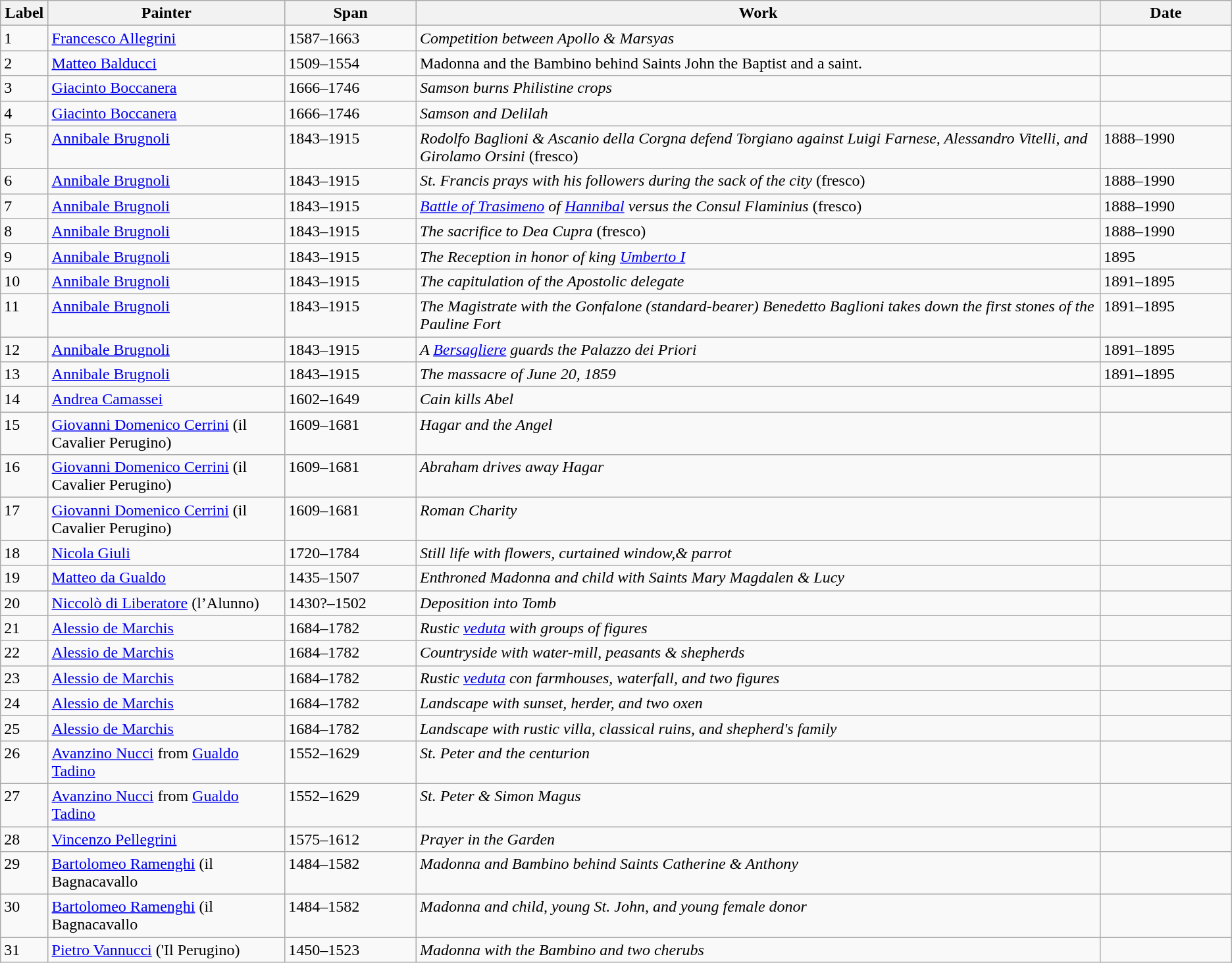<table class=wikitable>
<tr>
<th width="2%">Label</th>
<th width="18%">Painter</th>
<th width="10%">Span</th>
<th width="52%">Work</th>
<th width="10%">Date</th>
</tr>
<tr valign="top">
<td>1</td>
<td><a href='#'>Francesco Allegrini</a></td>
<td>1587–1663</td>
<td><em>Competition between Apollo & Marsyas</em></td>
<td></td>
</tr>
<tr valign="top">
<td>2</td>
<td><a href='#'>Matteo Balducci</a></td>
<td>1509–1554</td>
<td>Madonna and the Bambino behind Saints John the Baptist and a saint.</td>
<td></td>
</tr>
<tr valign="top">
<td>3</td>
<td><a href='#'>Giacinto Boccanera</a></td>
<td>1666–1746</td>
<td><em>Samson burns Philistine crops</em></td>
<td></td>
</tr>
<tr valign="top">
<td>4</td>
<td><a href='#'>Giacinto Boccanera</a></td>
<td>1666–1746</td>
<td><em>Samson and Delilah</em></td>
<td></td>
</tr>
<tr valign="top">
<td>5</td>
<td><a href='#'>Annibale Brugnoli</a></td>
<td>1843–1915</td>
<td><em>Rodolfo Baglioni & Ascanio della Corgna defend Torgiano against Luigi Farnese, Alessandro Vitelli, and Girolamo Orsini</em> (fresco)</td>
<td>1888–1990</td>
</tr>
<tr valign="top">
<td>6</td>
<td><a href='#'>Annibale Brugnoli</a></td>
<td>1843–1915</td>
<td><em>St. Francis prays with his followers during the sack of the city</em> (fresco)</td>
<td>1888–1990</td>
</tr>
<tr valign="top">
<td>7</td>
<td><a href='#'>Annibale Brugnoli</a></td>
<td>1843–1915</td>
<td><em><a href='#'>Battle of Trasimeno</a> of <a href='#'>Hannibal</a> versus the Consul Flaminius</em> (fresco)</td>
<td>1888–1990</td>
</tr>
<tr valign="top">
<td>8</td>
<td><a href='#'>Annibale Brugnoli</a></td>
<td>1843–1915</td>
<td><em>The sacrifice to Dea Cupra</em> (fresco)</td>
<td>1888–1990</td>
</tr>
<tr valign="top">
<td>9</td>
<td><a href='#'>Annibale Brugnoli</a></td>
<td>1843–1915</td>
<td><em>The Reception in honor of king <a href='#'>Umberto I</a></em></td>
<td>1895</td>
</tr>
<tr valign="top">
<td>10</td>
<td><a href='#'>Annibale Brugnoli</a></td>
<td>1843–1915</td>
<td><em>The capitulation of the Apostolic delegate</em></td>
<td>1891–1895</td>
</tr>
<tr valign="top">
<td>11</td>
<td><a href='#'>Annibale Brugnoli</a></td>
<td>1843–1915</td>
<td><em>The Magistrate with the Gonfalone (standard-bearer) Benedetto Baglioni takes down the first stones of the Pauline Fort</em></td>
<td>1891–1895</td>
</tr>
<tr valign="top">
<td>12</td>
<td><a href='#'>Annibale Brugnoli</a></td>
<td>1843–1915</td>
<td><em>A <a href='#'>Bersagliere</a> guards the Palazzo dei Priori</em></td>
<td>1891–1895</td>
</tr>
<tr valign="top">
<td>13</td>
<td><a href='#'>Annibale Brugnoli</a></td>
<td>1843–1915</td>
<td><em>The massacre of June 20, 1859</em></td>
<td>1891–1895</td>
</tr>
<tr valign="top">
<td>14</td>
<td><a href='#'>Andrea Camassei</a></td>
<td>1602–1649</td>
<td><em>Cain kills Abel</em></td>
<td></td>
</tr>
<tr valign="top">
<td>15</td>
<td><a href='#'>Giovanni Domenico Cerrini</a> (il Cavalier Perugino)</td>
<td>1609–1681</td>
<td><em>Hagar and the Angel</em></td>
<td></td>
</tr>
<tr valign="top">
<td>16</td>
<td><a href='#'>Giovanni Domenico Cerrini</a> (il Cavalier Perugino)</td>
<td>1609–1681</td>
<td><em>Abraham drives away Hagar</em></td>
<td></td>
</tr>
<tr valign="top">
<td>17</td>
<td><a href='#'>Giovanni Domenico Cerrini</a> (il Cavalier Perugino)</td>
<td>1609–1681</td>
<td><em>Roman Charity</em></td>
<td></td>
</tr>
<tr valign="top">
<td>18</td>
<td><a href='#'>Nicola Giuli</a></td>
<td>1720–1784</td>
<td><em>Still life with flowers, curtained window,& parrot</em></td>
<td></td>
</tr>
<tr valign="top">
<td>19</td>
<td><a href='#'>Matteo da Gualdo</a></td>
<td>1435–1507</td>
<td><em>Enthroned Madonna and child with Saints Mary Magdalen & Lucy</em></td>
<td></td>
</tr>
<tr valign="top">
<td>20</td>
<td><a href='#'>Niccolò di Liberatore</a> (l’Alunno)</td>
<td>1430?–1502</td>
<td><em>Deposition into Tomb</em></td>
<td></td>
</tr>
<tr valign="top">
<td>21</td>
<td><a href='#'>Alessio de Marchis</a></td>
<td>1684–1782</td>
<td><em>Rustic <a href='#'>veduta</a> with groups of figures</em></td>
<td></td>
</tr>
<tr valign="top">
<td>22</td>
<td><a href='#'>Alessio de Marchis</a></td>
<td>1684–1782</td>
<td><em>Countryside with water-mill, peasants & shepherds</em></td>
<td></td>
</tr>
<tr valign="top">
<td>23</td>
<td><a href='#'>Alessio de Marchis</a></td>
<td>1684–1782</td>
<td><em>Rustic <a href='#'>veduta</a> con farmhouses, waterfall, and two figures</em></td>
<td></td>
</tr>
<tr valign="top">
<td>24</td>
<td><a href='#'>Alessio de Marchis</a></td>
<td>1684–1782</td>
<td><em>Landscape with sunset, herder, and two oxen</em></td>
<td></td>
</tr>
<tr valign="top">
<td>25</td>
<td><a href='#'>Alessio de Marchis</a></td>
<td>1684–1782</td>
<td><em>Landscape with rustic villa, classical ruins, and shepherd's family</em></td>
<td></td>
</tr>
<tr valign="top">
<td>26</td>
<td><a href='#'>Avanzino Nucci</a> from <a href='#'>Gualdo Tadino</a></td>
<td>1552–1629</td>
<td><em>St. Peter and the centurion</em></td>
<td></td>
</tr>
<tr valign="top">
<td>27</td>
<td><a href='#'>Avanzino Nucci</a> from <a href='#'>Gualdo Tadino</a></td>
<td>1552–1629</td>
<td><em>St. Peter & Simon Magus</em></td>
<td></td>
</tr>
<tr valign="top">
<td>28</td>
<td><a href='#'>Vincenzo Pellegrini</a></td>
<td>1575–1612</td>
<td><em>Prayer in the Garden</em></td>
<td></td>
</tr>
<tr valign="top">
<td>29</td>
<td><a href='#'>Bartolomeo Ramenghi</a> (il Bagnacavallo</td>
<td>1484–1582</td>
<td><em>Madonna and Bambino behind Saints Catherine & Anthony</em></td>
<td></td>
</tr>
<tr valign="top">
<td>30</td>
<td><a href='#'>Bartolomeo Ramenghi</a> (il Bagnacavallo</td>
<td>1484–1582</td>
<td><em>Madonna and child, young St. John, and young female donor</em></td>
<td></td>
</tr>
<tr valign="top">
<td>31</td>
<td><a href='#'>Pietro Vannucci</a> ('Il Perugino)</td>
<td>1450–1523</td>
<td><em>Madonna with the Bambino and two cherubs</em></td>
<td></td>
</tr>
</table>
